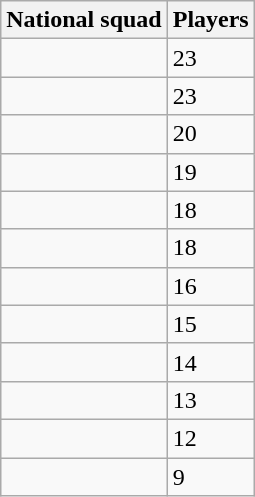<table class="wikitable sortable">
<tr>
<th>National squad</th>
<th>Players</th>
</tr>
<tr>
<td></td>
<td>23</td>
</tr>
<tr>
<td></td>
<td>23</td>
</tr>
<tr>
<td></td>
<td>20</td>
</tr>
<tr>
<td></td>
<td>19</td>
</tr>
<tr>
<td></td>
<td>18</td>
</tr>
<tr>
<td></td>
<td>18</td>
</tr>
<tr>
<td></td>
<td>16</td>
</tr>
<tr>
<td></td>
<td>15</td>
</tr>
<tr>
<td></td>
<td>14</td>
</tr>
<tr>
<td></td>
<td>13</td>
</tr>
<tr>
<td></td>
<td>12</td>
</tr>
<tr>
<td></td>
<td>9</td>
</tr>
</table>
